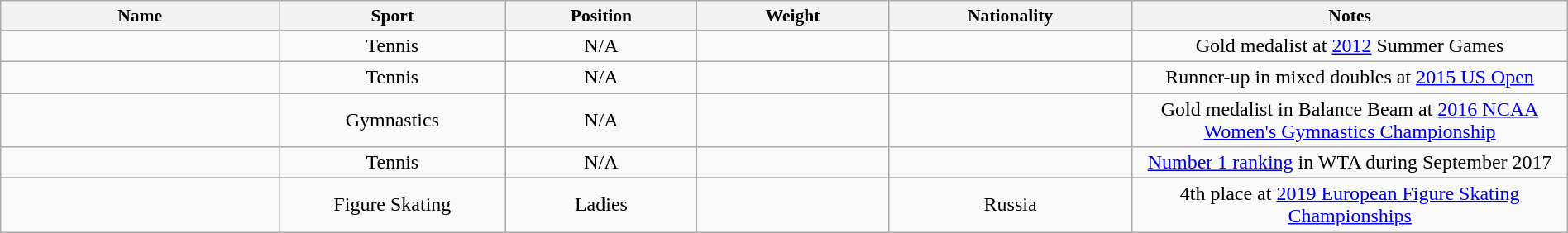<table class="wikitable sortable" width="100%">
<tr align="center"  style="font-size: 90%; text-align: center;">
<th style="width: 16%;">Name</th>
<th style="width: 13%;">Sport</th>
<th style="width: 11%;">Position</th>
<th style="width: 11%;">Weight</th>
<th style="width: 14%;">Nationality</th>
<th style="width: 25%;">Notes</th>
</tr>
<tr>
</tr>
<tr align="center" bgcolor="">
<td></td>
<td>Tennis</td>
<td>N/A</td>
<td></td>
<td></td>
<td>Gold medalist at <a href='#'>2012</a> Summer Games</td>
</tr>
<tr align="center" bgcolor="">
<td></td>
<td>Tennis</td>
<td>N/A</td>
<td></td>
<td></td>
<td>Runner-up in mixed doubles at <a href='#'>2015 US Open</a></td>
</tr>
<tr align="center" bgcolor="">
<td></td>
<td>Gymnastics</td>
<td>N/A</td>
<td></td>
<td></td>
<td>Gold medalist in Balance Beam at <a href='#'>2016 NCAA Women's Gymnastics Championship</a></td>
</tr>
<tr align="center" bgcolor="">
<td></td>
<td>Tennis</td>
<td>N/A</td>
<td></td>
<td></td>
<td><a href='#'>Number 1 ranking</a> in WTA during September 2017</td>
</tr>
<tr align="center" bgcolor="">
</tr>
<tr align="center" bgcolor="">
<td></td>
<td>Figure Skating</td>
<td>Ladies</td>
<td></td>
<td> Russia</td>
<td>4th place at <a href='#'>2019 European Figure Skating Championships</a></td>
</tr>
</table>
